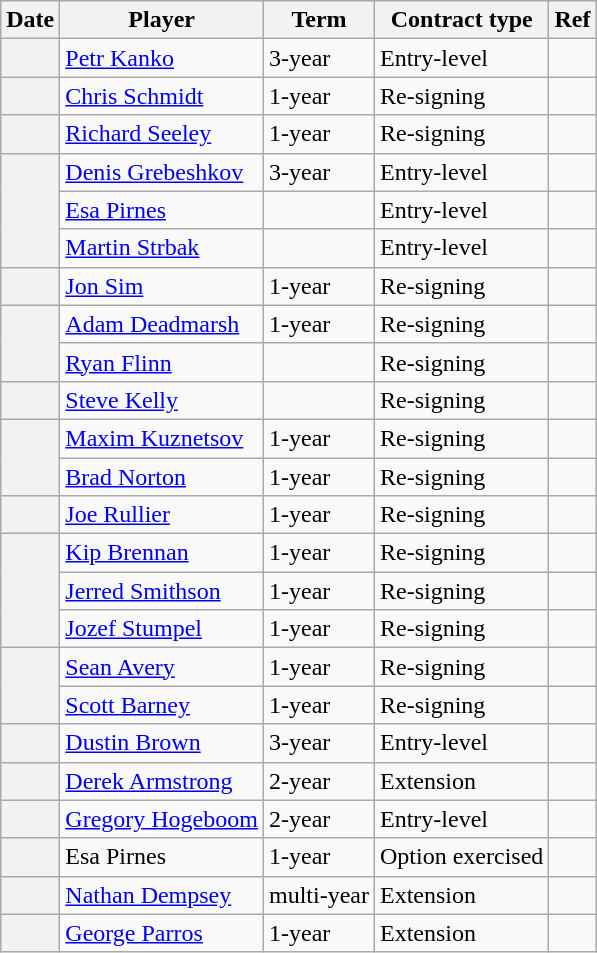<table class="wikitable plainrowheaders">
<tr style="background:#ddd; text-align:center;">
<th>Date</th>
<th>Player</th>
<th>Term</th>
<th>Contract type</th>
<th>Ref</th>
</tr>
<tr>
<th scope="row"></th>
<td><a href='#'>Petr Kanko</a></td>
<td>3-year</td>
<td>Entry-level</td>
<td></td>
</tr>
<tr>
<th scope="row"></th>
<td><a href='#'>Chris Schmidt</a></td>
<td>1-year</td>
<td>Re-signing</td>
<td></td>
</tr>
<tr>
<th scope="row"></th>
<td><a href='#'>Richard Seeley</a></td>
<td>1-year</td>
<td>Re-signing</td>
<td></td>
</tr>
<tr>
<th scope="row" rowspan=3></th>
<td><a href='#'>Denis Grebeshkov</a></td>
<td>3-year</td>
<td>Entry-level</td>
<td></td>
</tr>
<tr>
<td><a href='#'>Esa Pirnes</a></td>
<td></td>
<td>Entry-level</td>
<td></td>
</tr>
<tr>
<td><a href='#'>Martin Strbak</a></td>
<td></td>
<td>Entry-level</td>
<td></td>
</tr>
<tr>
<th scope="row"></th>
<td><a href='#'>Jon Sim</a></td>
<td>1-year</td>
<td>Re-signing</td>
<td></td>
</tr>
<tr>
<th scope="row" rowspan=2></th>
<td><a href='#'>Adam Deadmarsh</a></td>
<td>1-year</td>
<td>Re-signing</td>
<td></td>
</tr>
<tr>
<td><a href='#'>Ryan Flinn</a></td>
<td></td>
<td>Re-signing</td>
<td></td>
</tr>
<tr>
<th scope="row"></th>
<td><a href='#'>Steve Kelly</a></td>
<td></td>
<td>Re-signing</td>
<td></td>
</tr>
<tr>
<th scope="row" rowspan=2></th>
<td><a href='#'>Maxim Kuznetsov</a></td>
<td>1-year</td>
<td>Re-signing</td>
<td></td>
</tr>
<tr>
<td><a href='#'>Brad Norton</a></td>
<td>1-year</td>
<td>Re-signing</td>
<td></td>
</tr>
<tr>
<th scope="row"></th>
<td><a href='#'>Joe Rullier</a></td>
<td>1-year</td>
<td>Re-signing</td>
<td></td>
</tr>
<tr>
<th scope="row" rowspan=3></th>
<td><a href='#'>Kip Brennan</a></td>
<td>1-year</td>
<td>Re-signing</td>
<td></td>
</tr>
<tr>
<td><a href='#'>Jerred Smithson</a></td>
<td>1-year</td>
<td>Re-signing</td>
<td></td>
</tr>
<tr>
<td><a href='#'>Jozef Stumpel</a></td>
<td>1-year</td>
<td>Re-signing</td>
<td></td>
</tr>
<tr>
<th scope="row" rowspan=2></th>
<td><a href='#'>Sean Avery</a></td>
<td>1-year</td>
<td>Re-signing</td>
<td></td>
</tr>
<tr>
<td><a href='#'>Scott Barney</a></td>
<td>1-year</td>
<td>Re-signing</td>
<td></td>
</tr>
<tr>
<th scope="row"></th>
<td><a href='#'>Dustin Brown</a></td>
<td>3-year</td>
<td>Entry-level</td>
<td></td>
</tr>
<tr>
<th scope="row"></th>
<td><a href='#'>Derek Armstrong</a></td>
<td>2-year</td>
<td>Extension</td>
<td></td>
</tr>
<tr>
<th scope="row"></th>
<td><a href='#'>Gregory Hogeboom</a></td>
<td>2-year</td>
<td>Entry-level</td>
<td></td>
</tr>
<tr>
<th scope="row"></th>
<td>Esa Pirnes</td>
<td>1-year</td>
<td>Option exercised</td>
<td></td>
</tr>
<tr>
<th scope="row"></th>
<td><a href='#'>Nathan Dempsey</a></td>
<td>multi-year</td>
<td>Extension</td>
<td></td>
</tr>
<tr>
<th scope="row"></th>
<td><a href='#'>George Parros</a></td>
<td>1-year</td>
<td>Extension</td>
<td></td>
</tr>
</table>
